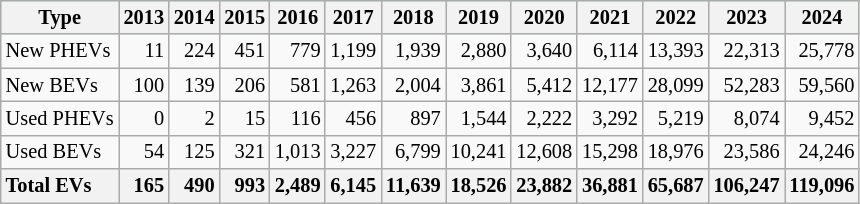<table class="wikitable" style="font-size:85%;text-align:right;">
<tr style="background:#cfc;">
<th>Type</th>
<th>2013</th>
<th>2014</th>
<th>2015</th>
<th>2016</th>
<th>2017</th>
<th>2018</th>
<th>2019</th>
<th>2020</th>
<th>2021</th>
<th>2022</th>
<th>2023</th>
<th>2024</th>
</tr>
<tr>
<td style="text-align:left;">New PHEVs</td>
<td>11</td>
<td>224</td>
<td>451</td>
<td>779</td>
<td>1,199</td>
<td>1,939</td>
<td>2,880</td>
<td>3,640</td>
<td>6,114</td>
<td>13,393</td>
<td>22,313</td>
<td>25,778</td>
</tr>
<tr>
<td style="text-align:left;">New BEVs</td>
<td>100</td>
<td>139</td>
<td>206</td>
<td>581</td>
<td>1,263</td>
<td>2,004</td>
<td>3,861</td>
<td>5,412</td>
<td>12,177</td>
<td>28,099</td>
<td>52,283</td>
<td>59,560</td>
</tr>
<tr>
<td style="text-align:left;">Used PHEVs</td>
<td>0</td>
<td>2</td>
<td>15</td>
<td>116</td>
<td>456</td>
<td>897</td>
<td>1,544</td>
<td>2,222</td>
<td>3,292</td>
<td>5,219</td>
<td>8,074</td>
<td>9,452</td>
</tr>
<tr>
<td style="text-align:left;">Used BEVs</td>
<td>54</td>
<td>125</td>
<td>321</td>
<td>1,013</td>
<td>3,227</td>
<td>6,799</td>
<td>10,241</td>
<td>12,608</td>
<td>15,298</td>
<td>18,976</td>
<td>23,586</td>
<td>24,246</td>
</tr>
<tr>
<th style="text-align:left;">Total EVs</th>
<th style="text-align:right;">165</th>
<th style="text-align:right;">490</th>
<th style="text-align:right;">993</th>
<th style="text-align:right;">2,489</th>
<th style="text-align:right;">6,145</th>
<th style="text-align:right;">11,639</th>
<th style="text-align:right;">18,526</th>
<th>23,882</th>
<th>36,881</th>
<th>65,687</th>
<th>106,247</th>
<th>119,096</th>
</tr>
</table>
